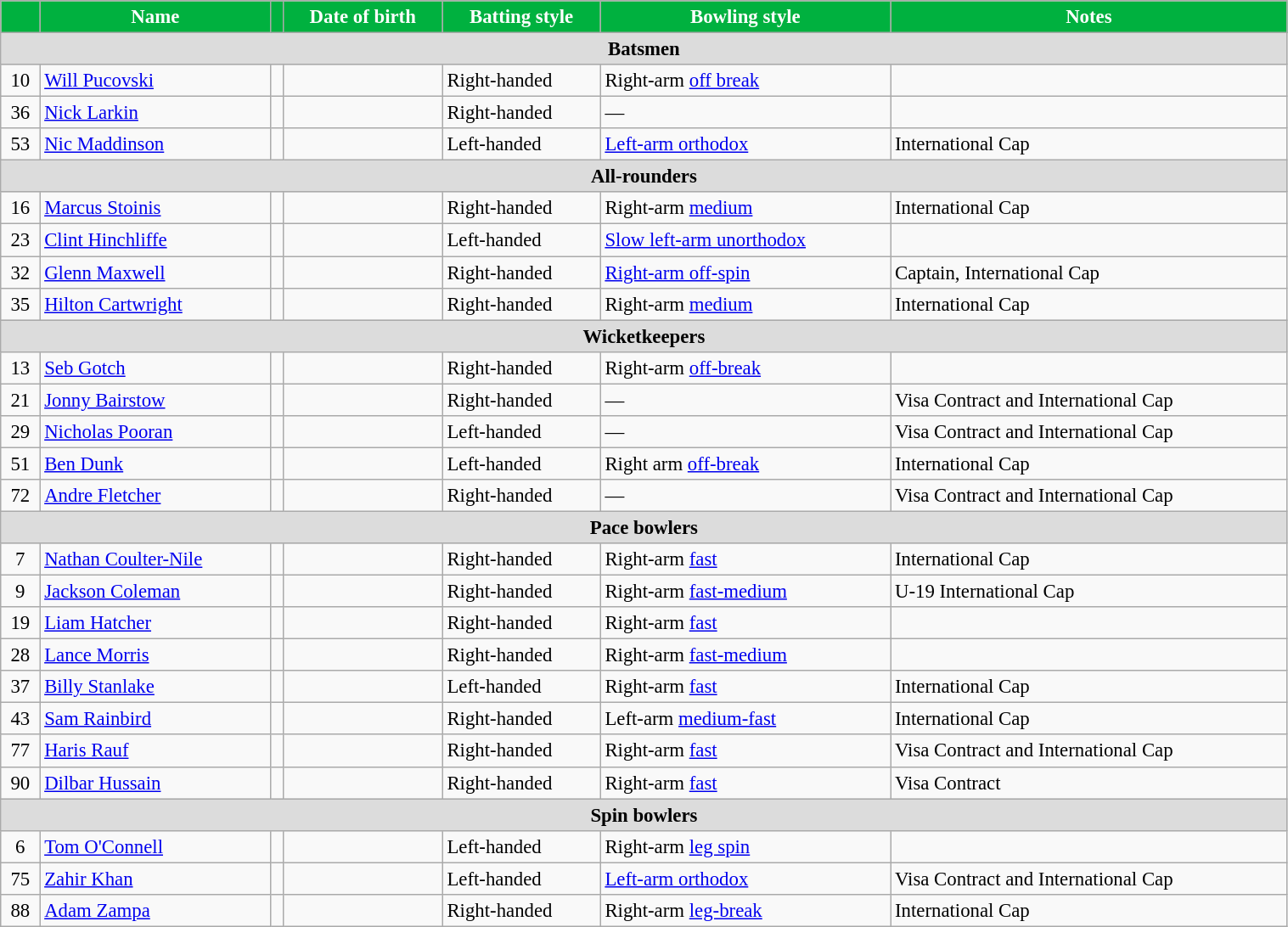<table class="wikitable" style="font-size:95%;" width="80%">
<tr>
<th style="background:#00B13F; color:white"></th>
<th style="background:#00B13F; color:white">Name</th>
<th style="background:#00B13F; color:white"></th>
<th style="background:#00B13F; color:white">Date of birth</th>
<th style="background:#00B13F; color:white">Batting style</th>
<th style="background:#00B13F; color:white">Bowling style</th>
<th style="background:#00B13F; color:white">Notes</th>
</tr>
<tr>
<th colspan="7"  style="background:#dcdcdc; text-align:center;">Batsmen</th>
</tr>
<tr>
<td style="text-align:center">10</td>
<td><a href='#'>Will Pucovski</a></td>
<td style="text-align:center"></td>
<td></td>
<td>Right-handed</td>
<td>Right-arm <a href='#'>off break</a></td>
<td></td>
</tr>
<tr>
<td style="text-align:center">36</td>
<td><a href='#'>Nick Larkin</a></td>
<td style="text-align:center"></td>
<td></td>
<td>Right-handed</td>
<td>—</td>
<td></td>
</tr>
<tr>
<td style="text-align:center">53</td>
<td><a href='#'>Nic Maddinson</a></td>
<td style="text-align:center"></td>
<td></td>
<td>Left-handed</td>
<td><a href='#'>Left-arm orthodox</a></td>
<td>International Cap</td>
</tr>
<tr>
<th colspan="7"  style="background:#dcdcdc; text-align:center;">All-rounders</th>
</tr>
<tr>
<td style="text-align:center">16</td>
<td><a href='#'>Marcus Stoinis</a></td>
<td style="text-align:center"></td>
<td></td>
<td>Right-handed</td>
<td>Right-arm <a href='#'>medium</a></td>
<td>International Cap</td>
</tr>
<tr>
<td style="text-align:center">23</td>
<td><a href='#'>Clint Hinchliffe</a></td>
<td style="text-align:center"></td>
<td></td>
<td>Left-handed</td>
<td><a href='#'>Slow left-arm unorthodox</a>  <br></td>
<td></td>
</tr>
<tr>
<td style="text-align:center">32</td>
<td><a href='#'>Glenn Maxwell</a></td>
<td style="text-align:center"></td>
<td></td>
<td>Right-handed</td>
<td><a href='#'>Right-arm off-spin</a></td>
<td>Captain, International Cap</td>
</tr>
<tr>
<td style="text-align:center">35</td>
<td><a href='#'>Hilton Cartwright</a></td>
<td style="text-align:center"></td>
<td></td>
<td>Right-handed</td>
<td>Right-arm <a href='#'>medium</a></td>
<td>International Cap</td>
</tr>
<tr>
<th colspan="7"  style="background:#dcdcdc; text-align:center;">Wicketkeepers</th>
</tr>
<tr>
<td style="text-align:center">13</td>
<td><a href='#'>Seb Gotch</a></td>
<td style="text-align:center"></td>
<td></td>
<td>Right-handed</td>
<td>Right-arm <a href='#'>off-break</a></td>
<td></td>
</tr>
<tr>
<td style="text-align:center">21</td>
<td><a href='#'>Jonny Bairstow</a></td>
<td style="text-align:center"></td>
<td></td>
<td>Right-handed</td>
<td>—</td>
<td>Visa Contract and International Cap</td>
</tr>
<tr>
<td style="text-align:center">29</td>
<td><a href='#'>Nicholas Pooran</a></td>
<td style="text-align:center"></td>
<td></td>
<td>Left-handed</td>
<td>—</td>
<td>Visa Contract and International Cap</td>
</tr>
<tr>
<td style="text-align:center">51</td>
<td><a href='#'>Ben Dunk</a></td>
<td style="text-align:center"></td>
<td></td>
<td>Left-handed</td>
<td>Right arm <a href='#'>off-break</a></td>
<td>International Cap</td>
</tr>
<tr>
<td style="text-align:center">72</td>
<td><a href='#'>Andre Fletcher</a></td>
<td style="text-align:center"></td>
<td></td>
<td>Right-handed</td>
<td>—</td>
<td>Visa Contract and International Cap</td>
</tr>
<tr>
<th colspan="7"  style="background:#dcdcdc; text-align:center;">Pace bowlers</th>
</tr>
<tr>
<td style="text-align:center">7</td>
<td><a href='#'>Nathan Coulter-Nile</a></td>
<td style="text-align:center"></td>
<td></td>
<td>Right-handed</td>
<td>Right-arm <a href='#'>fast</a></td>
<td>International Cap</td>
</tr>
<tr>
<td style="text-align:center">9</td>
<td><a href='#'>Jackson Coleman</a></td>
<td style="text-align:center"></td>
<td></td>
<td>Right-handed</td>
<td>Right-arm <a href='#'>fast-medium</a></td>
<td>U-19 International Cap</td>
</tr>
<tr>
<td style="text-align:center">19</td>
<td><a href='#'>Liam Hatcher</a></td>
<td style="text-align:center"></td>
<td></td>
<td>Right-handed</td>
<td>Right-arm <a href='#'>fast</a></td>
<td></td>
</tr>
<tr>
<td style="text-align:center">28</td>
<td><a href='#'>Lance Morris</a></td>
<td style="text-align:center"></td>
<td></td>
<td>Right-handed</td>
<td>Right-arm <a href='#'>fast-medium</a></td>
<td></td>
</tr>
<tr>
<td style="text-align:center">37</td>
<td><a href='#'>Billy Stanlake</a></td>
<td style="text-align:center"></td>
<td></td>
<td>Left-handed</td>
<td>Right-arm <a href='#'>fast</a></td>
<td>International Cap</td>
</tr>
<tr>
<td style="text-align:center">43</td>
<td><a href='#'>Sam Rainbird</a></td>
<td style="text-align:center"></td>
<td></td>
<td>Right-handed</td>
<td>Left-arm <a href='#'>medium-fast</a></td>
<td>International Cap</td>
</tr>
<tr>
<td style="text-align:center">77</td>
<td><a href='#'>Haris Rauf</a></td>
<td style="text-align:center"></td>
<td></td>
<td>Right-handed</td>
<td>Right-arm <a href='#'>fast</a></td>
<td>Visa Contract and International Cap</td>
</tr>
<tr>
<td style="text-align:center">90</td>
<td><a href='#'>Dilbar Hussain</a></td>
<td style="text-align:center"></td>
<td></td>
<td>Right-handed</td>
<td>Right-arm <a href='#'>fast</a></td>
<td>Visa Contract</td>
</tr>
<tr>
<th colspan="7"  style="background:#dcdcdc; text-align:center;">Spin bowlers</th>
</tr>
<tr>
<td style="text-align:center">6</td>
<td><a href='#'>Tom O'Connell</a></td>
<td style="text-align:center"></td>
<td></td>
<td>Left-handed</td>
<td>Right-arm <a href='#'>leg spin</a></td>
<td></td>
</tr>
<tr>
<td style="text-align:center">75</td>
<td><a href='#'>Zahir Khan</a></td>
<td style="text-align:center"></td>
<td></td>
<td>Left-handed</td>
<td><a href='#'>Left-arm orthodox</a></td>
<td>Visa Contract and International Cap</td>
</tr>
<tr>
<td style="text-align:center">88</td>
<td><a href='#'>Adam Zampa</a></td>
<td style="text-align:center"></td>
<td></td>
<td>Right-handed</td>
<td>Right-arm <a href='#'>leg-break</a></td>
<td>International Cap</td>
</tr>
</table>
